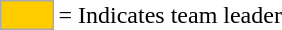<table>
<tr>
<td style="background:#fc0; border:1px solid #aaa; width:2em;"></td>
<td>= Indicates team leader</td>
</tr>
</table>
